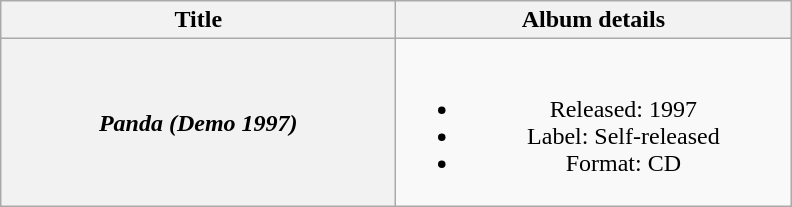<table class="wikitable plainrowheaders" style="text-align:center;">
<tr>
<th scope="col" style="width:16em;">Title</th>
<th scope="col" style="width:16em;">Album details</th>
</tr>
<tr>
<th scope="row"><em>Panda (Demo 1997)</em></th>
<td><br><ul><li>Released: 1997</li><li>Label: Self-released</li><li>Format: CD</li></ul></td>
</tr>
</table>
